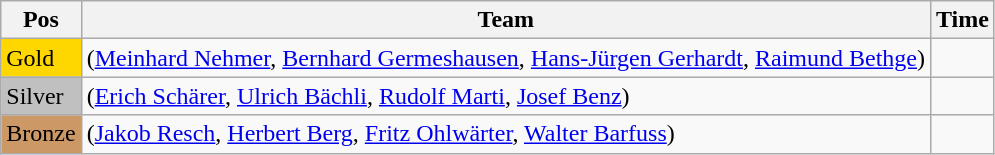<table class="wikitable">
<tr>
<th>Pos</th>
<th>Team</th>
<th>Time</th>
</tr>
<tr>
<td style="background:gold">Gold</td>
<td> (<a href='#'>Meinhard Nehmer</a>, <a href='#'>Bernhard Germeshausen</a>, <a href='#'>Hans-Jürgen Gerhardt</a>, <a href='#'>Raimund Bethge</a>)</td>
<td></td>
</tr>
<tr>
<td style="background:silver">Silver</td>
<td> (<a href='#'>Erich Schärer</a>, <a href='#'>Ulrich Bächli</a>, <a href='#'>Rudolf Marti</a>, <a href='#'>Josef Benz</a>)</td>
<td></td>
</tr>
<tr>
<td style="background:#cc9966">Bronze</td>
<td> (<a href='#'>Jakob Resch</a>, <a href='#'>Herbert Berg</a>, <a href='#'>Fritz Ohlwärter</a>, <a href='#'>Walter Barfuss</a>)</td>
<td></td>
</tr>
</table>
